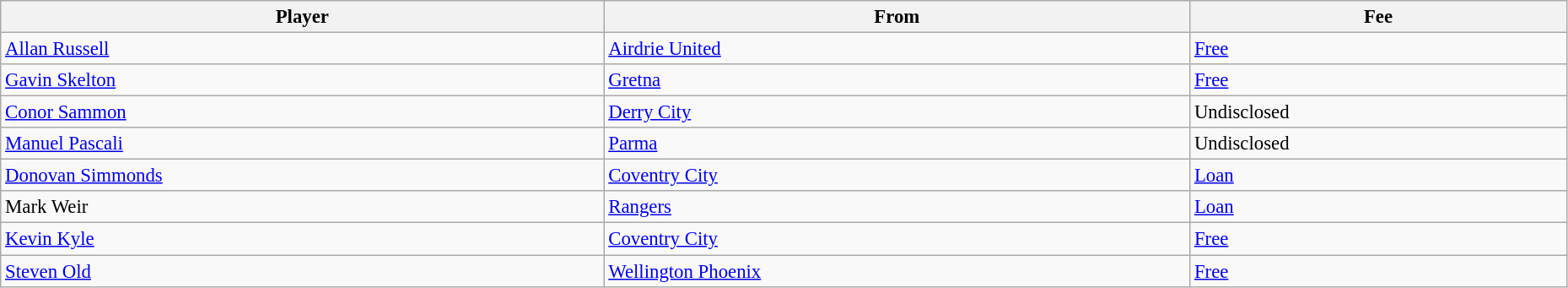<table class="wikitable" style="text-align:center; font-size:95%;width:98%; text-align:left">
<tr>
<th>Player</th>
<th>From</th>
<th>Fee</th>
</tr>
<tr>
<td> <a href='#'>Allan Russell</a></td>
<td> <a href='#'>Airdrie United</a></td>
<td><a href='#'>Free</a></td>
</tr>
<tr>
<td> <a href='#'>Gavin Skelton</a></td>
<td> <a href='#'>Gretna</a></td>
<td><a href='#'>Free</a></td>
</tr>
<tr>
<td> <a href='#'>Conor Sammon</a></td>
<td> <a href='#'>Derry City</a></td>
<td>Undisclosed</td>
</tr>
<tr>
<td> <a href='#'>Manuel Pascali</a></td>
<td> <a href='#'>Parma</a></td>
<td>Undisclosed</td>
</tr>
<tr>
<td> <a href='#'>Donovan Simmonds</a></td>
<td> <a href='#'>Coventry City</a></td>
<td><a href='#'>Loan</a></td>
</tr>
<tr>
<td> Mark Weir</td>
<td> <a href='#'>Rangers</a></td>
<td><a href='#'>Loan</a></td>
</tr>
<tr>
<td> <a href='#'>Kevin Kyle</a></td>
<td> <a href='#'>Coventry City</a></td>
<td><a href='#'>Free</a></td>
</tr>
<tr>
<td> <a href='#'>Steven Old</a></td>
<td> <a href='#'>Wellington Phoenix</a></td>
<td><a href='#'>Free</a></td>
</tr>
</table>
